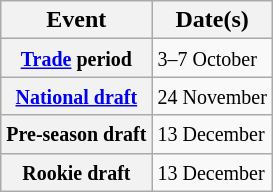<table class="wikitable plainrowheaders">
<tr>
<th scope="col">Event</th>
<th scope="col">Date(s)</th>
</tr>
<tr>
<th scope="row"><small><a href='#'>Trade</a> period</small></th>
<td><small>3–7 October</small></td>
</tr>
<tr>
<th scope="row"><small><a href='#'>National draft</a></small></th>
<td><small>24 November</small></td>
</tr>
<tr>
<th scope="row"><small>Pre-season draft</small></th>
<td><small>13 December</small></td>
</tr>
<tr>
<th scope="row"><small>Rookie draft</small></th>
<td><small>13 December</small></td>
</tr>
</table>
